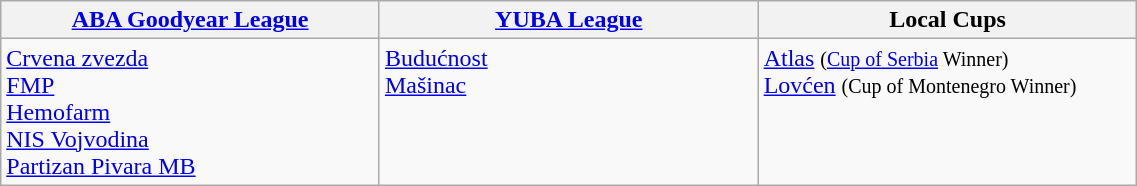<table class=wikitable width=60%>
<tr>
<th width=13%><a href='#'>ABA Goodyear League</a></th>
<th width=13%><a href='#'>YUBA League</a></th>
<th width=13%>Local Cups</th>
</tr>
<tr valign=top>
<td><a href='#'>Crvena zvezda</a><br><a href='#'>FMP</a><br><a href='#'>Hemofarm</a><br><a href='#'>NIS Vojvodina</a><br><a href='#'>Partizan Pivara MB</a></td>
<td><a href='#'>Budućnost</a><br><a href='#'>Mašinac</a></td>
<td><a href='#'>Atlas</a> <small>(<a href='#'>Cup of Serbia</a> Winner)</small><br><a href='#'>Lovćen</a> <small>(Cup of Montenegro Winner)</small></td>
</tr>
</table>
